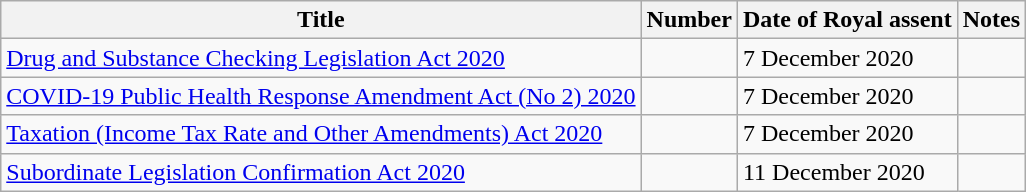<table class="wikitable sortable">
<tr>
<th>Title</th>
<th>Number</th>
<th>Date of Royal assent</th>
<th>Notes</th>
</tr>
<tr>
<td><a href='#'>Drug and Substance Checking Legislation Act 2020</a></td>
<td></td>
<td>7 December 2020</td>
<td></td>
</tr>
<tr>
<td><a href='#'>COVID-19 Public Health Response Amendment Act (No 2) 2020</a></td>
<td></td>
<td>7 December 2020</td>
<td></td>
</tr>
<tr>
<td><a href='#'>Taxation (Income Tax Rate and Other Amendments) Act 2020</a></td>
<td></td>
<td>7 December 2020</td>
<td></td>
</tr>
<tr>
<td><a href='#'>Subordinate Legislation Confirmation Act 2020</a></td>
<td></td>
<td>11 December 2020</td>
<td></td>
</tr>
</table>
